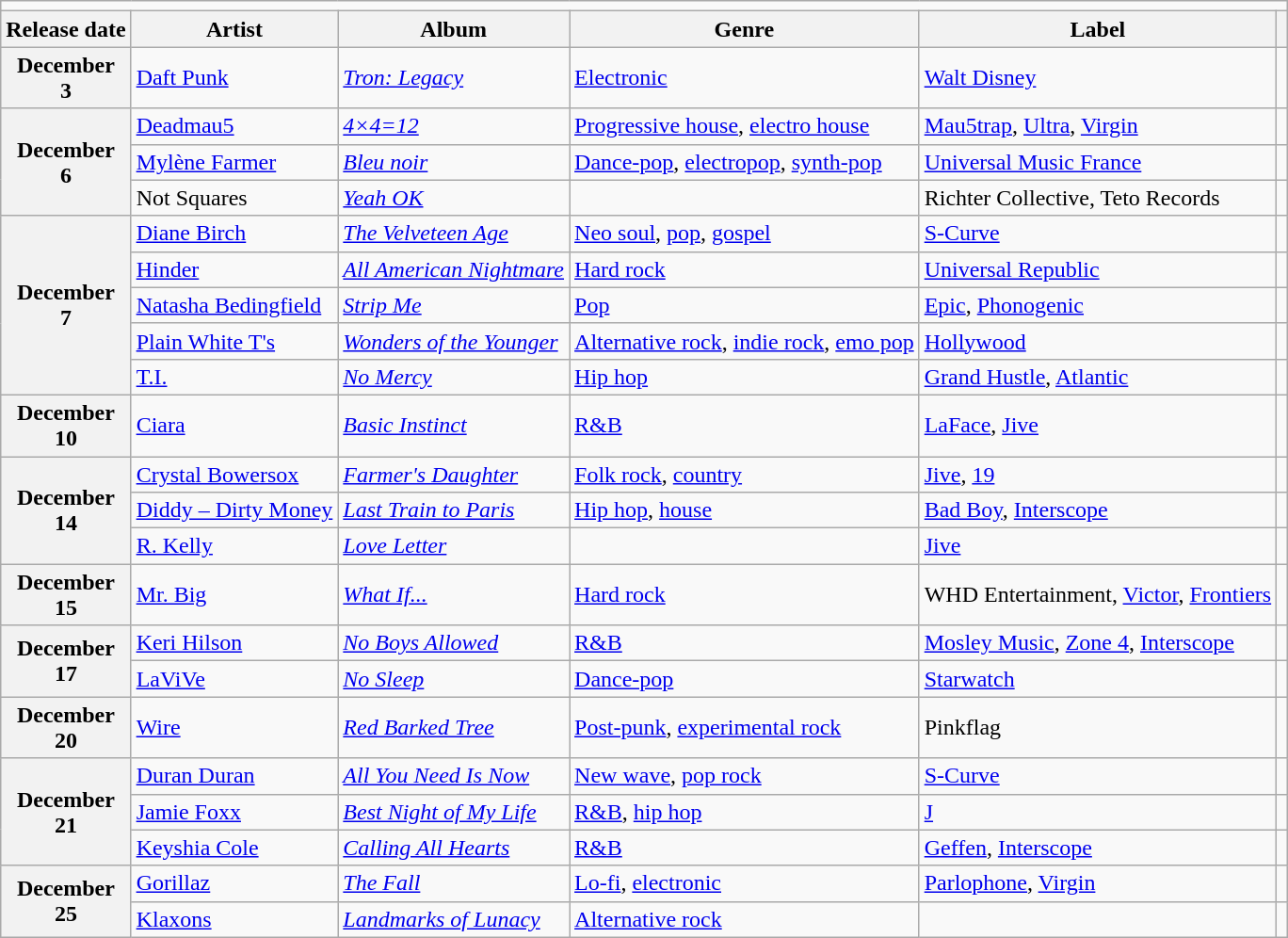<table class="wikitable plainrowheaders">
<tr>
<td colspan="6" style="text-align:center;"></td>
</tr>
<tr>
<th scope="col">Release date</th>
<th scope="col">Artist</th>
<th scope="col">Album</th>
<th scope="col">Genre</th>
<th scope="col">Label</th>
<th scope="col"></th>
</tr>
<tr>
<th scope="row" style="text-align:center;">December<br>3</th>
<td><a href='#'>Daft Punk</a></td>
<td><em><a href='#'>Tron: Legacy</a></em></td>
<td><a href='#'>Electronic</a></td>
<td><a href='#'>Walt Disney</a></td>
<td></td>
</tr>
<tr>
<th scope="row" rowspan="3" style="text-align:center;">December<br>6</th>
<td><a href='#'>Deadmau5</a></td>
<td><em><a href='#'>4×4=12</a></em></td>
<td><a href='#'>Progressive house</a>, <a href='#'>electro house</a></td>
<td><a href='#'>Mau5trap</a>, <a href='#'>Ultra</a>, <a href='#'>Virgin</a></td>
<td></td>
</tr>
<tr>
<td><a href='#'>Mylène Farmer</a></td>
<td><em><a href='#'>Bleu noir</a></em></td>
<td><a href='#'>Dance-pop</a>, <a href='#'>electropop</a>, <a href='#'>synth-pop</a></td>
<td><a href='#'>Universal Music France</a></td>
<td></td>
</tr>
<tr>
<td>Not Squares</td>
<td><em><a href='#'>Yeah OK</a></em></td>
<td></td>
<td>Richter Collective, Teto Records</td>
<td></td>
</tr>
<tr>
<th scope="row" rowspan="5" style="text-align:center;">December<br>7</th>
<td><a href='#'>Diane Birch</a></td>
<td><em><a href='#'>The Velveteen Age</a></em></td>
<td><a href='#'>Neo soul</a>, <a href='#'>pop</a>, <a href='#'>gospel</a></td>
<td><a href='#'>S-Curve</a></td>
<td></td>
</tr>
<tr>
<td><a href='#'>Hinder</a></td>
<td><em><a href='#'>All American Nightmare</a></em></td>
<td><a href='#'>Hard rock</a></td>
<td><a href='#'>Universal Republic</a></td>
<td></td>
</tr>
<tr>
<td><a href='#'>Natasha Bedingfield</a></td>
<td><em><a href='#'>Strip Me</a></em></td>
<td><a href='#'>Pop</a></td>
<td><a href='#'>Epic</a>, <a href='#'>Phonogenic</a></td>
<td></td>
</tr>
<tr>
<td><a href='#'>Plain White T's</a></td>
<td><em><a href='#'>Wonders of the Younger</a></em></td>
<td><a href='#'>Alternative rock</a>, <a href='#'>indie rock</a>, <a href='#'>emo pop</a></td>
<td><a href='#'>Hollywood</a></td>
<td></td>
</tr>
<tr>
<td><a href='#'>T.I.</a></td>
<td><em><a href='#'>No Mercy</a></em></td>
<td><a href='#'>Hip hop</a></td>
<td><a href='#'>Grand Hustle</a>, <a href='#'>Atlantic</a></td>
<td></td>
</tr>
<tr>
<th scope="row" style="text-align:center;">December<br>10</th>
<td><a href='#'>Ciara</a></td>
<td><em><a href='#'>Basic Instinct</a></em></td>
<td><a href='#'>R&B</a></td>
<td><a href='#'>LaFace</a>, <a href='#'>Jive</a></td>
<td></td>
</tr>
<tr>
<th scope="row" rowspan="3" style="text-align:center;">December<br>14</th>
<td><a href='#'>Crystal Bowersox</a></td>
<td><em><a href='#'>Farmer's Daughter</a></em></td>
<td><a href='#'>Folk rock</a>, <a href='#'>country</a></td>
<td><a href='#'>Jive</a>, <a href='#'>19</a></td>
<td></td>
</tr>
<tr>
<td><a href='#'>Diddy – Dirty Money</a></td>
<td><em><a href='#'>Last Train to Paris</a></em></td>
<td><a href='#'>Hip hop</a>, <a href='#'>house</a></td>
<td><a href='#'>Bad Boy</a>, <a href='#'>Interscope</a></td>
<td></td>
</tr>
<tr>
<td><a href='#'>R. Kelly</a></td>
<td><em><a href='#'>Love Letter</a></em></td>
<td></td>
<td><a href='#'>Jive</a></td>
<td></td>
</tr>
<tr>
<th scope="row" style="text-align:center;">December<br>15</th>
<td><a href='#'>Mr. Big</a></td>
<td><em><a href='#'>What If...</a></em></td>
<td><a href='#'>Hard rock</a></td>
<td>WHD Entertainment, <a href='#'>Victor</a>, <a href='#'>Frontiers</a></td>
<td></td>
</tr>
<tr>
<th scope="row" rowspan="2" style="text-align:center;">December<br>17</th>
<td><a href='#'>Keri Hilson</a></td>
<td><em><a href='#'>No Boys Allowed</a></em></td>
<td><a href='#'>R&B</a></td>
<td><a href='#'>Mosley Music</a>, <a href='#'>Zone 4</a>, <a href='#'>Interscope</a></td>
<td></td>
</tr>
<tr>
<td><a href='#'>LaViVe</a></td>
<td><em><a href='#'>No Sleep</a></em></td>
<td><a href='#'>Dance-pop</a></td>
<td><a href='#'>Starwatch</a></td>
<td></td>
</tr>
<tr>
<th scope="row" style="text-align:center;">December<br>20</th>
<td><a href='#'>Wire</a></td>
<td><em><a href='#'>Red Barked Tree</a></em></td>
<td><a href='#'>Post-punk</a>, <a href='#'>experimental rock</a></td>
<td>Pinkflag</td>
<td></td>
</tr>
<tr>
<th scope="row" rowspan="3" style="text-align:center;">December<br>21</th>
<td><a href='#'>Duran Duran</a></td>
<td><em><a href='#'>All You Need Is Now</a></em></td>
<td><a href='#'>New wave</a>, <a href='#'>pop rock</a></td>
<td><a href='#'>S-Curve</a></td>
<td></td>
</tr>
<tr>
<td><a href='#'>Jamie Foxx</a></td>
<td><em><a href='#'>Best Night of My Life</a></em></td>
<td><a href='#'>R&B</a>, <a href='#'>hip hop</a></td>
<td><a href='#'>J</a></td>
<td></td>
</tr>
<tr>
<td><a href='#'>Keyshia Cole</a></td>
<td><em><a href='#'>Calling All Hearts</a></em></td>
<td><a href='#'>R&B</a></td>
<td><a href='#'>Geffen</a>, <a href='#'>Interscope</a></td>
<td></td>
</tr>
<tr>
<th scope="row" rowspan="2" style="text-align:center;">December<br>25</th>
<td><a href='#'>Gorillaz</a></td>
<td><em><a href='#'>The Fall</a></em></td>
<td><a href='#'>Lo-fi</a>, <a href='#'>electronic</a></td>
<td><a href='#'>Parlophone</a>, <a href='#'>Virgin</a></td>
<td></td>
</tr>
<tr>
<td><a href='#'>Klaxons</a></td>
<td><em><a href='#'>Landmarks of Lunacy</a></em></td>
<td><a href='#'>Alternative rock</a></td>
<td></td>
<td></td>
</tr>
</table>
